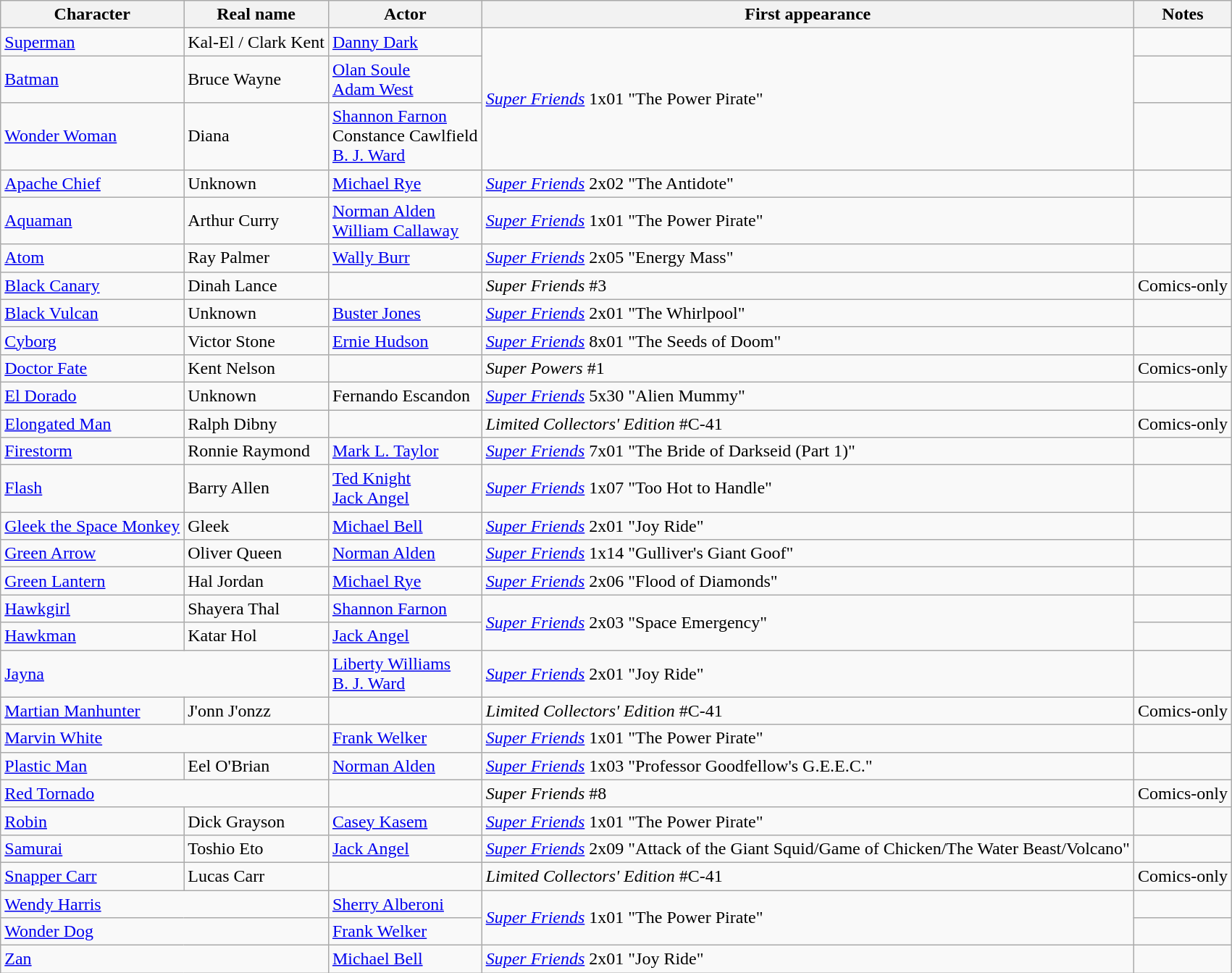<table class="wikitable">
<tr>
<th>Character</th>
<th>Real name</th>
<th>Actor</th>
<th>First appearance</th>
<th>Notes</th>
</tr>
<tr>
<td><a href='#'>Superman</a></td>
<td>Kal-El / Clark Kent</td>
<td><a href='#'>Danny Dark</a></td>
<td rowspan="3"><em><a href='#'>Super Friends</a></em> 1x01 "The Power Pirate"</td>
<td></td>
</tr>
<tr>
<td><a href='#'>Batman</a></td>
<td>Bruce Wayne</td>
<td><a href='#'>Olan Soule</a><br><a href='#'>Adam West</a></td>
<td></td>
</tr>
<tr>
<td><a href='#'>Wonder Woman</a></td>
<td>Diana</td>
<td><a href='#'>Shannon Farnon</a><br>Constance Cawlfield<br><a href='#'>B. J. Ward</a></td>
<td></td>
</tr>
<tr>
<td><a href='#'>Apache Chief</a></td>
<td>Unknown</td>
<td><a href='#'>Michael Rye</a></td>
<td><em><a href='#'>Super Friends</a></em> 2x02 "The Antidote"</td>
<td></td>
</tr>
<tr>
<td><a href='#'>Aquaman</a></td>
<td>Arthur Curry</td>
<td><a href='#'>Norman Alden</a><br><a href='#'>William Callaway</a></td>
<td><em><a href='#'>Super Friends</a></em> 1x01 "The Power Pirate"</td>
<td></td>
</tr>
<tr>
<td><a href='#'>Atom</a></td>
<td>Ray Palmer</td>
<td><a href='#'>Wally Burr</a></td>
<td><em><a href='#'>Super Friends</a></em> 2x05 "Energy Mass"</td>
<td></td>
</tr>
<tr>
<td><a href='#'>Black Canary</a></td>
<td>Dinah Lance</td>
<td></td>
<td><em>Super Friends</em> #3</td>
<td>Comics-only</td>
</tr>
<tr>
<td><a href='#'>Black Vulcan</a></td>
<td>Unknown</td>
<td><a href='#'>Buster Jones</a></td>
<td><em><a href='#'>Super Friends</a></em> 2x01 "The Whirlpool"</td>
<td></td>
</tr>
<tr>
<td><a href='#'>Cyborg</a></td>
<td>Victor Stone</td>
<td><a href='#'>Ernie Hudson</a></td>
<td><em><a href='#'>Super Friends</a></em> 8x01 "The Seeds of Doom"</td>
<td></td>
</tr>
<tr>
<td><a href='#'>Doctor Fate</a></td>
<td>Kent Nelson</td>
<td></td>
<td><em>Super Powers</em> #1</td>
<td>Comics-only</td>
</tr>
<tr>
<td><a href='#'>El Dorado</a></td>
<td>Unknown</td>
<td>Fernando Escandon</td>
<td><em><a href='#'>Super Friends</a></em> 5x30 "Alien Mummy"</td>
<td></td>
</tr>
<tr>
<td><a href='#'>Elongated Man</a></td>
<td>Ralph Dibny</td>
<td></td>
<td><em>Limited Collectors' Edition</em> #C-41</td>
<td>Comics-only</td>
</tr>
<tr>
<td><a href='#'>Firestorm</a></td>
<td>Ronnie Raymond</td>
<td><a href='#'>Mark L. Taylor</a></td>
<td><em><a href='#'>Super Friends</a></em> 7x01 "The Bride of Darkseid (Part 1)"</td>
<td></td>
</tr>
<tr>
<td><a href='#'>Flash</a></td>
<td>Barry Allen</td>
<td><a href='#'>Ted Knight</a><br><a href='#'>Jack Angel</a></td>
<td><em><a href='#'>Super Friends</a></em> 1x07 "Too Hot to Handle"</td>
<td></td>
</tr>
<tr>
<td><a href='#'>Gleek the Space Monkey</a></td>
<td>Gleek</td>
<td><a href='#'>Michael Bell</a></td>
<td><em><a href='#'>Super Friends</a></em> 2x01 "Joy Ride"</td>
<td></td>
</tr>
<tr>
<td><a href='#'>Green Arrow</a></td>
<td>Oliver Queen</td>
<td><a href='#'>Norman Alden</a></td>
<td><em><a href='#'>Super Friends</a></em> 1x14 "Gulliver's Giant Goof"</td>
<td></td>
</tr>
<tr>
<td><a href='#'>Green Lantern</a></td>
<td>Hal Jordan</td>
<td><a href='#'>Michael Rye</a></td>
<td><em><a href='#'>Super Friends</a></em> 2x06 "Flood of Diamonds"</td>
<td></td>
</tr>
<tr>
<td><a href='#'>Hawkgirl</a></td>
<td>Shayera Thal</td>
<td><a href='#'>Shannon Farnon</a></td>
<td rowspan="2"><em><a href='#'>Super Friends</a></em> 2x03 "Space Emergency"</td>
<td></td>
</tr>
<tr>
<td><a href='#'>Hawkman</a></td>
<td>Katar Hol</td>
<td><a href='#'>Jack Angel</a></td>
<td></td>
</tr>
<tr>
<td colspan="2"><a href='#'>Jayna</a></td>
<td><a href='#'>Liberty Williams</a><br><a href='#'>B. J. Ward</a></td>
<td><em><a href='#'>Super Friends</a></em> 2x01 "Joy Ride"</td>
<td></td>
</tr>
<tr>
<td><a href='#'>Martian Manhunter</a></td>
<td>J'onn J'onzz</td>
<td></td>
<td><em>Limited Collectors' Edition</em> #C-41</td>
<td>Comics-only</td>
</tr>
<tr>
<td colspan="2"><a href='#'>Marvin White</a></td>
<td><a href='#'>Frank Welker</a></td>
<td><em><a href='#'>Super Friends</a></em> 1x01 "The Power Pirate"</td>
<td></td>
</tr>
<tr>
<td><a href='#'>Plastic Man</a></td>
<td>Eel O'Brian</td>
<td><a href='#'>Norman Alden</a></td>
<td><em><a href='#'>Super Friends</a></em> 1x03 "Professor Goodfellow's G.E.E.C."</td>
<td></td>
</tr>
<tr>
<td colspan="2"><a href='#'>Red Tornado</a></td>
<td></td>
<td><em>Super Friends</em> #8</td>
<td>Comics-only</td>
</tr>
<tr>
<td><a href='#'>Robin</a></td>
<td>Dick Grayson</td>
<td><a href='#'>Casey Kasem</a></td>
<td><em><a href='#'>Super Friends</a></em> 1x01 "The Power Pirate"</td>
<td></td>
</tr>
<tr>
<td><a href='#'>Samurai</a></td>
<td>Toshio Eto</td>
<td><a href='#'>Jack Angel</a></td>
<td><em><a href='#'>Super Friends</a></em> 2x09 "Attack of the Giant Squid/Game of Chicken/The Water Beast/Volcano"</td>
<td></td>
</tr>
<tr>
<td><a href='#'>Snapper Carr</a></td>
<td>Lucas Carr</td>
<td></td>
<td><em>Limited Collectors' Edition</em> #C-41</td>
<td>Comics-only</td>
</tr>
<tr>
<td colspan="2"><a href='#'>Wendy Harris</a></td>
<td><a href='#'>Sherry Alberoni</a></td>
<td rowspan="2"><em><a href='#'>Super Friends</a></em> 1x01 "The Power Pirate"</td>
<td></td>
</tr>
<tr>
<td colspan="2"><a href='#'>Wonder Dog</a></td>
<td><a href='#'>Frank Welker</a></td>
<td></td>
</tr>
<tr>
<td colspan="2"><a href='#'>Zan</a></td>
<td><a href='#'>Michael Bell</a></td>
<td><em><a href='#'>Super Friends</a></em> 2x01 "Joy Ride"</td>
<td></td>
</tr>
</table>
